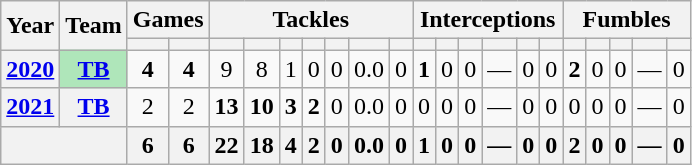<table class="wikitable" style="text-align: center;">
<tr>
<th rowspan="2">Year</th>
<th rowspan="2">Team</th>
<th colspan="2">Games</th>
<th colspan="7">Tackles</th>
<th colspan="6">Interceptions</th>
<th colspan="5">Fumbles</th>
</tr>
<tr>
<th></th>
<th></th>
<th></th>
<th></th>
<th></th>
<th></th>
<th></th>
<th></th>
<th></th>
<th></th>
<th></th>
<th></th>
<th></th>
<th></th>
<th></th>
<th></th>
<th></th>
<th></th>
<th></th>
<th></th>
</tr>
<tr>
<th><a href='#'>2020</a></th>
<th style="background:#afe6ba;"><a href='#'>TB</a></th>
<td><strong>4</strong></td>
<td><strong>4</strong></td>
<td>9</td>
<td>8</td>
<td>1</td>
<td>0</td>
<td>0</td>
<td>0.0</td>
<td>0</td>
<td><strong>1</strong></td>
<td>0</td>
<td>0</td>
<td>—</td>
<td>0</td>
<td>0</td>
<td><strong>2</strong></td>
<td>0</td>
<td>0</td>
<td>—</td>
<td>0</td>
</tr>
<tr>
<th><a href='#'>2021</a></th>
<th><a href='#'>TB</a></th>
<td>2</td>
<td>2</td>
<td><strong>13</strong></td>
<td><strong>10</strong></td>
<td><strong>3</strong></td>
<td><strong>2</strong></td>
<td>0</td>
<td>0.0</td>
<td>0</td>
<td>0</td>
<td>0</td>
<td>0</td>
<td>—</td>
<td>0</td>
<td>0</td>
<td>0</td>
<td>0</td>
<td>0</td>
<td>—</td>
<td>0</td>
</tr>
<tr>
<th colspan="2"></th>
<th>6</th>
<th>6</th>
<th>22</th>
<th>18</th>
<th>4</th>
<th>2</th>
<th>0</th>
<th>0.0</th>
<th>0</th>
<th>1</th>
<th>0</th>
<th>0</th>
<th>—</th>
<th>0</th>
<th>0</th>
<th>2</th>
<th>0</th>
<th>0</th>
<th>—</th>
<th>0</th>
</tr>
</table>
